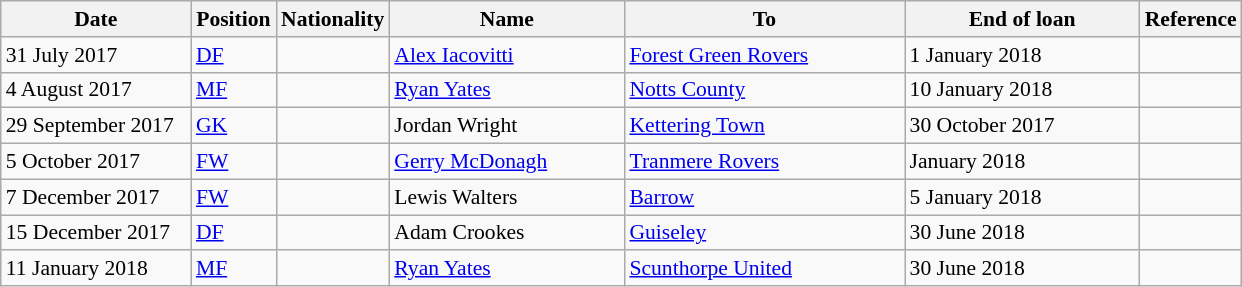<table class="wikitable" style="text-align:left; font-size:90%">
<tr>
<th style= width:120px;">Date</th>
<th style= width:50px;">Position</th>
<th style= width:50px;">Nationality</th>
<th style= width:150px;">Name</th>
<th style= width:180px;">To</th>
<th style= width:150px;">End of loan</th>
<th style= width:25px;">Reference</th>
</tr>
<tr>
<td>31 July 2017</td>
<td><a href='#'>DF</a></td>
<td></td>
<td><a href='#'>Alex Iacovitti</a></td>
<td><a href='#'>Forest Green Rovers</a></td>
<td>1 January 2018</td>
<td></td>
</tr>
<tr>
<td>4 August 2017</td>
<td><a href='#'>MF</a></td>
<td></td>
<td><a href='#'>Ryan Yates</a></td>
<td><a href='#'>Notts County</a></td>
<td>10 January 2018</td>
<td></td>
</tr>
<tr>
<td>29 September 2017</td>
<td><a href='#'>GK</a></td>
<td></td>
<td>Jordan Wright</td>
<td><a href='#'>Kettering Town</a></td>
<td>30 October 2017</td>
<td></td>
</tr>
<tr>
<td>5 October 2017</td>
<td><a href='#'>FW</a></td>
<td></td>
<td><a href='#'>Gerry McDonagh</a></td>
<td><a href='#'>Tranmere Rovers</a></td>
<td>January 2018</td>
<td></td>
</tr>
<tr>
<td>7 December 2017</td>
<td><a href='#'>FW</a></td>
<td></td>
<td>Lewis Walters</td>
<td><a href='#'>Barrow</a></td>
<td>5 January 2018</td>
<td></td>
</tr>
<tr>
<td>15 December 2017</td>
<td><a href='#'>DF</a></td>
<td></td>
<td>Adam Crookes</td>
<td><a href='#'>Guiseley</a></td>
<td>30 June 2018</td>
<td></td>
</tr>
<tr>
<td>11 January 2018</td>
<td><a href='#'>MF</a></td>
<td></td>
<td><a href='#'>Ryan Yates</a></td>
<td><a href='#'>Scunthorpe United</a></td>
<td>30 June 2018</td>
<td></td>
</tr>
</table>
